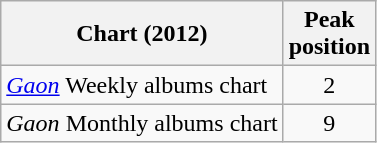<table class="wikitable sortable">
<tr>
<th>Chart (2012)</th>
<th>Peak<br>position</th>
</tr>
<tr>
<td><em><a href='#'>Gaon</a></em> Weekly albums chart</td>
<td align="center">2</td>
</tr>
<tr>
<td><em>Gaon</em> Monthly albums chart</td>
<td align="center">9</td>
</tr>
</table>
